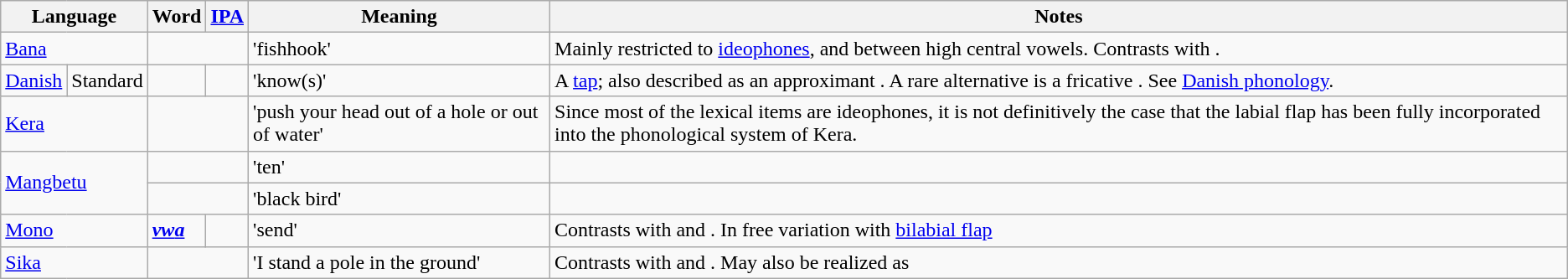<table class="wikitable">
<tr>
<th colspan=2>Language</th>
<th>Word</th>
<th><a href='#'>IPA</a></th>
<th>Meaning</th>
<th>Notes</th>
</tr>
<tr>
<td colspan=2><a href='#'>Bana</a></td>
<td colspan=2 align=center></td>
<td>'fishhook'</td>
<td>Mainly restricted to <a href='#'>ideophones</a>, and between high central vowels. Contrasts with .</td>
</tr>
<tr>
<td><a href='#'>Danish</a></td>
<td>Standard</td>
<td></td>
<td></td>
<td>'know(s)'</td>
<td>A <a href='#'>tap</a>; also described as an approximant . A rare alternative is a fricative . See <a href='#'>Danish phonology</a>.</td>
</tr>
<tr>
<td colspan=2><a href='#'>Kera</a></td>
<td colspan=2 align=center></td>
<td>'push your head out of a hole or out of water'</td>
<td>Since most of the lexical items are ideophones, it is not definitively the case that the labial flap has been fully incorporated into the phonological system of Kera.</td>
</tr>
<tr>
<td colspan=2 rowspan=2><a href='#'>Mangbetu</a></td>
<td colspan=2 align=center></td>
<td>'ten'</td>
<td></td>
</tr>
<tr>
<td colspan=2 align=center></td>
<td>'black bird'</td>
</tr>
<tr>
<td colspan=2><a href='#'>Mono</a></td>
<td><a href='#'><strong><em>vw<strong>a<em></a></td>
<td align=center></td>
<td>'send'</td>
<td>Contrasts with  and . In free variation with <a href='#'>bilabial flap</a></td>
</tr>
<tr>
<td colspan=2><a href='#'>Sika</a></td>
<td colspan=2 align=center></td>
<td>'I stand a pole in the ground'</td>
<td>Contrasts with  and . May also be realized as </td>
</tr>
</table>
